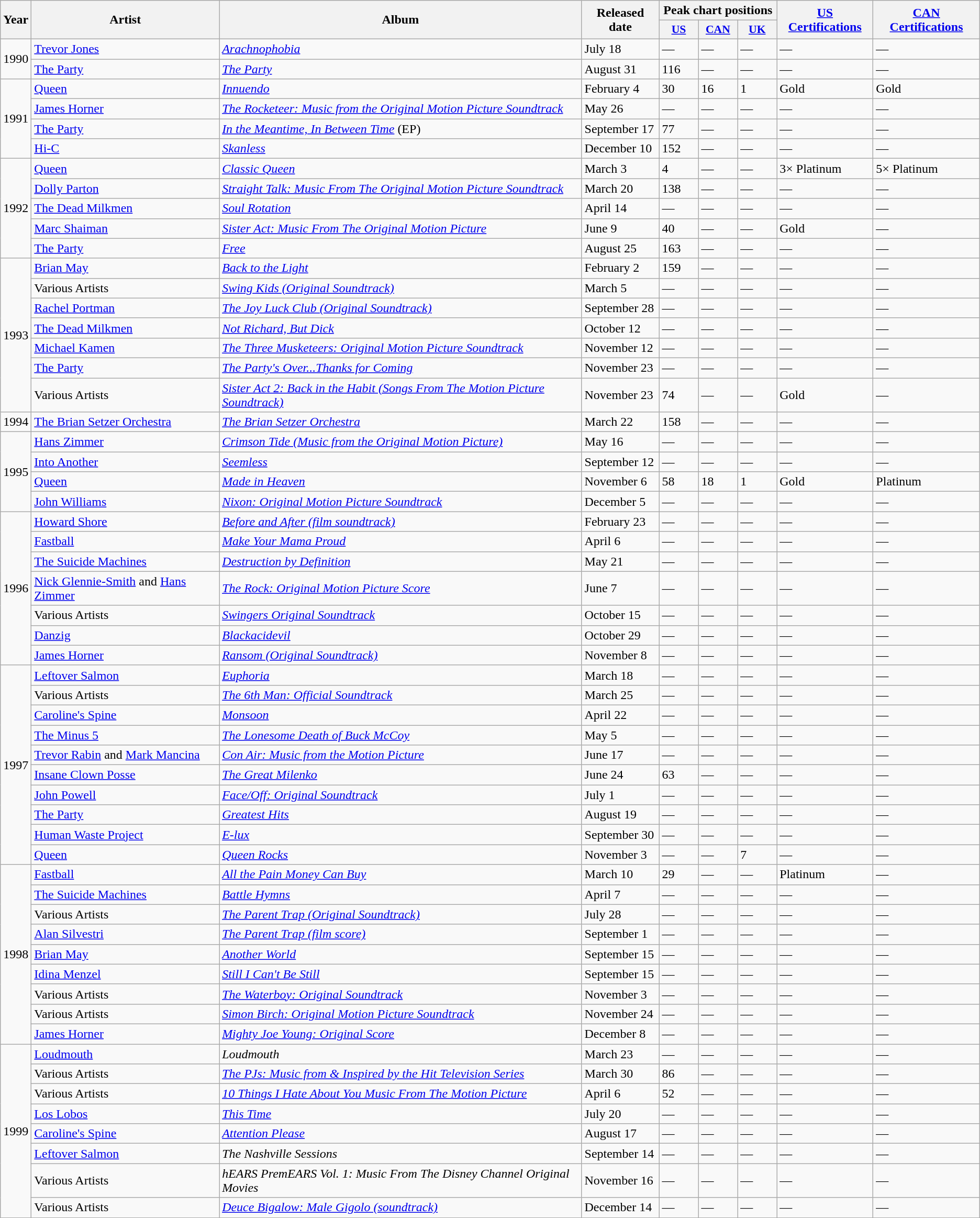<table class="wikitable">
<tr>
<th scope="col" rowspan="2">Year</th>
<th scope="col" rowspan="2">Artist</th>
<th scope="col" rowspan="2">Album</th>
<th scope="col" rowspan="2">Released date</th>
<th scope="col" colspan="3">Peak chart positions</th>
<th scope="col" rowspan="2"><a href='#'>US</a> <a href='#'>Certifications</a></th>
<th scope="col" rowspan="2"><a href='#'>CAN</a> <a href='#'>Certifications</a></th>
</tr>
<tr>
<th scope="col" style="width:3em;font-size:90%;"><a href='#'>US</a></th>
<th scope="col" style="width:3em;font-size:90%;"><a href='#'>CAN</a></th>
<th scope="col" style="width:3em;font-size:90%;"><a href='#'>UK</a></th>
</tr>
<tr>
<td rowspan="2">1990</td>
<td><a href='#'>Trevor Jones</a></td>
<td><em><a href='#'>Arachnophobia</a></em></td>
<td>July 18</td>
<td>—</td>
<td>—</td>
<td>—</td>
<td>—</td>
<td>—</td>
</tr>
<tr>
<td><a href='#'>The Party</a></td>
<td><em><a href='#'>The Party</a></em></td>
<td>August 31</td>
<td>116</td>
<td>—</td>
<td>—</td>
<td>—</td>
<td>—</td>
</tr>
<tr>
<td rowspan="4">1991</td>
<td><a href='#'>Queen</a></td>
<td><em><a href='#'>Innuendo</a></em></td>
<td>February 4</td>
<td>30</td>
<td>16</td>
<td>1</td>
<td>Gold</td>
<td>Gold</td>
</tr>
<tr>
<td><a href='#'>James Horner</a></td>
<td><em><a href='#'>The Rocketeer: Music from the Original Motion Picture Soundtrack</a></em></td>
<td>May 26</td>
<td>—</td>
<td>—</td>
<td>—</td>
<td>—</td>
<td>—</td>
</tr>
<tr>
<td><a href='#'>The Party</a></td>
<td><em><a href='#'>In the Meantime, In Between Time</a></em> (EP)</td>
<td>September 17</td>
<td>77</td>
<td>—</td>
<td>—</td>
<td>—</td>
<td>—</td>
</tr>
<tr>
<td><a href='#'>Hi-C</a></td>
<td><em><a href='#'>Skanless</a></em></td>
<td>December 10</td>
<td>152</td>
<td>—</td>
<td>—</td>
<td>—</td>
<td>—</td>
</tr>
<tr>
<td rowspan="5">1992</td>
<td><a href='#'>Queen</a></td>
<td><em><a href='#'>Classic Queen</a></em></td>
<td>March 3</td>
<td>4</td>
<td>—</td>
<td>—</td>
<td>3× Platinum</td>
<td>5× Platinum</td>
</tr>
<tr>
<td><a href='#'>Dolly Parton</a></td>
<td><em><a href='#'>Straight Talk: Music From The Original Motion Picture Soundtrack</a></em></td>
<td>March 20</td>
<td>138</td>
<td>—</td>
<td>—</td>
<td>—</td>
<td>—</td>
</tr>
<tr>
<td><a href='#'>The Dead Milkmen</a></td>
<td><em><a href='#'>Soul Rotation</a></em></td>
<td>April 14</td>
<td>—</td>
<td>—</td>
<td>—</td>
<td>—</td>
<td>—</td>
</tr>
<tr>
<td><a href='#'>Marc Shaiman</a></td>
<td><em><a href='#'>Sister Act: Music From The Original Motion Picture</a></em></td>
<td>June 9</td>
<td>40</td>
<td>—</td>
<td>—</td>
<td>Gold</td>
<td>—</td>
</tr>
<tr>
<td><a href='#'>The Party</a></td>
<td><em><a href='#'>Free</a></em></td>
<td>August 25</td>
<td>163</td>
<td>—</td>
<td>—</td>
<td>—</td>
<td>—</td>
</tr>
<tr>
<td rowspan="7">1993</td>
<td><a href='#'>Brian May</a></td>
<td><em><a href='#'>Back to the Light</a></em></td>
<td>February 2</td>
<td>159</td>
<td>—</td>
<td>—</td>
<td>—</td>
<td>—</td>
</tr>
<tr>
<td>Various Artists</td>
<td><em><a href='#'>Swing Kids (Original Soundtrack)</a></em></td>
<td>March 5</td>
<td>—</td>
<td>—</td>
<td>—</td>
<td>—</td>
<td>—</td>
</tr>
<tr>
<td><a href='#'>Rachel Portman</a></td>
<td><em><a href='#'>The Joy Luck Club (Original Soundtrack)</a></em></td>
<td>September 28</td>
<td>—</td>
<td>—</td>
<td>—</td>
<td>—</td>
<td>—</td>
</tr>
<tr>
<td><a href='#'>The Dead Milkmen</a></td>
<td><em><a href='#'>Not Richard, But Dick</a></em></td>
<td>October 12</td>
<td>—</td>
<td>—</td>
<td>—</td>
<td>—</td>
<td>—</td>
</tr>
<tr>
<td><a href='#'>Michael Kamen</a></td>
<td><em><a href='#'>The Three Musketeers: Original Motion Picture Soundtrack</a></em></td>
<td>November 12</td>
<td>—</td>
<td>—</td>
<td>—</td>
<td>—</td>
<td>—</td>
</tr>
<tr>
<td><a href='#'>The Party</a></td>
<td><em><a href='#'>The Party's Over...Thanks for Coming</a></em></td>
<td>November 23</td>
<td>—</td>
<td>—</td>
<td>—</td>
<td>—</td>
<td>—</td>
</tr>
<tr>
<td>Various Artists</td>
<td><em><a href='#'>Sister Act 2: Back in the Habit (Songs From The Motion Picture Soundtrack)</a></em></td>
<td>November 23</td>
<td>74</td>
<td>—</td>
<td>—</td>
<td>Gold</td>
<td>—</td>
</tr>
<tr>
<td rowspan="1">1994</td>
<td><a href='#'>The Brian Setzer Orchestra</a></td>
<td><em><a href='#'>The Brian Setzer Orchestra</a></em></td>
<td>March 22</td>
<td>158</td>
<td>—</td>
<td>—</td>
<td>—</td>
<td>—</td>
</tr>
<tr>
<td rowspan="4">1995</td>
<td><a href='#'>Hans Zimmer</a></td>
<td><em><a href='#'>Crimson Tide (Music from the Original Motion Picture)</a></em></td>
<td>May 16</td>
<td>—</td>
<td>—</td>
<td>—</td>
<td>—</td>
<td>—</td>
</tr>
<tr>
<td><a href='#'>Into Another</a></td>
<td><em><a href='#'>Seemless</a></em></td>
<td>September 12</td>
<td>—</td>
<td>—</td>
<td>—</td>
<td>—</td>
<td>—</td>
</tr>
<tr>
<td><a href='#'>Queen</a></td>
<td><em><a href='#'>Made in Heaven</a></em></td>
<td>November 6</td>
<td>58</td>
<td>18</td>
<td>1</td>
<td>Gold</td>
<td>Platinum</td>
</tr>
<tr>
<td><a href='#'>John Williams</a></td>
<td><em><a href='#'>Nixon: Original Motion Picture Soundtrack</a></em></td>
<td>December 5</td>
<td>—</td>
<td>—</td>
<td>—</td>
<td>—</td>
<td>—</td>
</tr>
<tr>
<td rowspan="7">1996</td>
<td><a href='#'>Howard Shore</a></td>
<td><em><a href='#'>Before and After (film soundtrack)</a></em></td>
<td>February 23</td>
<td>—</td>
<td>—</td>
<td>—</td>
<td>—</td>
<td>—</td>
</tr>
<tr>
<td><a href='#'>Fastball</a></td>
<td><em><a href='#'>Make Your Mama Proud</a></em></td>
<td>April 6</td>
<td>—</td>
<td>—</td>
<td>—</td>
<td>—</td>
<td>—</td>
</tr>
<tr>
<td><a href='#'>The Suicide Machines</a></td>
<td><em><a href='#'>Destruction by Definition</a></em></td>
<td>May 21</td>
<td>—</td>
<td>—</td>
<td>—</td>
<td>—</td>
<td>—</td>
</tr>
<tr>
<td><a href='#'>Nick Glennie-Smith</a> and <a href='#'>Hans Zimmer</a></td>
<td><em><a href='#'>The Rock: Original Motion Picture Score</a></em></td>
<td>June 7</td>
<td>—</td>
<td>—</td>
<td>—</td>
<td>—</td>
<td>—</td>
</tr>
<tr>
<td>Various Artists</td>
<td><em><a href='#'>Swingers Original Soundtrack</a></em></td>
<td>October 15</td>
<td>—</td>
<td>—</td>
<td>—</td>
<td>—</td>
<td>—</td>
</tr>
<tr>
<td><a href='#'>Danzig</a></td>
<td><em><a href='#'>Blackacidevil</a></em></td>
<td>October 29</td>
<td>—</td>
<td>—</td>
<td>—</td>
<td>—</td>
<td>—</td>
</tr>
<tr>
<td><a href='#'>James Horner</a></td>
<td><em><a href='#'>Ransom (Original Soundtrack)</a></em></td>
<td>November 8</td>
<td>—</td>
<td>—</td>
<td>—</td>
<td>—</td>
<td>—</td>
</tr>
<tr>
<td rowspan="10">1997</td>
<td><a href='#'>Leftover Salmon</a></td>
<td><em><a href='#'>Euphoria</a></em></td>
<td>March 18</td>
<td>—</td>
<td>—</td>
<td>—</td>
<td>—</td>
<td>—</td>
</tr>
<tr>
<td>Various Artists</td>
<td><em><a href='#'>The 6th Man: Official Soundtrack</a></em></td>
<td>March 25</td>
<td>—</td>
<td>—</td>
<td>—</td>
<td>—</td>
<td>—</td>
</tr>
<tr>
<td><a href='#'>Caroline's Spine</a></td>
<td><em><a href='#'>Monsoon</a></em></td>
<td>April 22</td>
<td>—</td>
<td>—</td>
<td>—</td>
<td>—</td>
<td>—</td>
</tr>
<tr>
<td><a href='#'>The Minus 5</a></td>
<td><em><a href='#'>The Lonesome Death of Buck McCoy</a></em></td>
<td>May 5</td>
<td>—</td>
<td>—</td>
<td>—</td>
<td>—</td>
<td>—</td>
</tr>
<tr>
<td><a href='#'>Trevor Rabin</a> and <a href='#'>Mark Mancina</a></td>
<td><em><a href='#'>Con Air: Music from the Motion Picture</a></em></td>
<td>June 17</td>
<td>—</td>
<td>—</td>
<td>—</td>
<td>—</td>
<td>—</td>
</tr>
<tr>
<td><a href='#'>Insane Clown Posse</a></td>
<td><em><a href='#'>The Great Milenko</a></em></td>
<td>June 24</td>
<td>63</td>
<td>—</td>
<td>—</td>
<td>—</td>
<td>—</td>
</tr>
<tr>
<td><a href='#'>John Powell</a></td>
<td><em><a href='#'>Face/Off: Original Soundtrack</a></em></td>
<td>July 1</td>
<td>—</td>
<td>—</td>
<td>—</td>
<td>—</td>
<td>—</td>
</tr>
<tr>
<td><a href='#'>The Party</a></td>
<td><em><a href='#'>Greatest Hits</a></em></td>
<td>August 19</td>
<td>—</td>
<td>—</td>
<td>—</td>
<td>—</td>
<td>—</td>
</tr>
<tr>
<td><a href='#'>Human Waste Project</a></td>
<td><em><a href='#'>E-lux</a></em></td>
<td>September 30</td>
<td>—</td>
<td>—</td>
<td>—</td>
<td>—</td>
<td>—</td>
</tr>
<tr>
<td><a href='#'>Queen</a></td>
<td><em><a href='#'>Queen Rocks</a></em></td>
<td>November 3</td>
<td>—</td>
<td>—</td>
<td>7</td>
<td>—</td>
<td>—</td>
</tr>
<tr>
<td rowspan="9">1998</td>
<td><a href='#'>Fastball</a></td>
<td><em><a href='#'>All the Pain Money Can Buy</a></em></td>
<td>March 10</td>
<td>29</td>
<td>—</td>
<td>—</td>
<td>Platinum</td>
<td>—</td>
</tr>
<tr>
<td><a href='#'>The Suicide Machines</a></td>
<td><em><a href='#'>Battle Hymns</a></em></td>
<td>April 7</td>
<td>—</td>
<td>—</td>
<td>—</td>
<td>—</td>
<td>—</td>
</tr>
<tr>
<td>Various Artists</td>
<td><em><a href='#'>The Parent Trap (Original Soundtrack)</a></em></td>
<td>July 28</td>
<td>—</td>
<td>—</td>
<td>—</td>
<td>—</td>
<td>—</td>
</tr>
<tr>
<td><a href='#'>Alan Silvestri</a></td>
<td><em><a href='#'>The Parent Trap (film score)</a></em></td>
<td>September 1</td>
<td>—</td>
<td>—</td>
<td>—</td>
<td>—</td>
<td>—</td>
</tr>
<tr>
<td><a href='#'>Brian May</a></td>
<td><em><a href='#'>Another World</a></em></td>
<td>September 15</td>
<td>—</td>
<td>—</td>
<td>—</td>
<td>—</td>
<td>—</td>
</tr>
<tr>
<td><a href='#'>Idina Menzel</a></td>
<td><em><a href='#'>Still I Can't Be Still</a></em></td>
<td>September 15</td>
<td>—</td>
<td>—</td>
<td>—</td>
<td>—</td>
<td>—</td>
</tr>
<tr>
<td>Various Artists</td>
<td><em><a href='#'>The Waterboy: Original Soundtrack</a></em></td>
<td>November 3</td>
<td>—</td>
<td>—</td>
<td>—</td>
<td>—</td>
<td>—</td>
</tr>
<tr>
<td>Various Artists</td>
<td><em><a href='#'>Simon Birch: Original Motion Picture Soundtrack</a></em></td>
<td>November 24</td>
<td>—</td>
<td>—</td>
<td>—</td>
<td>—</td>
<td>—</td>
</tr>
<tr>
<td><a href='#'>James Horner</a></td>
<td><em><a href='#'>Mighty Joe Young: Original Score</a></em></td>
<td>December 8</td>
<td>—</td>
<td>—</td>
<td>—</td>
<td>—</td>
<td>—</td>
</tr>
<tr>
<td rowspan="8">1999</td>
<td><a href='#'>Loudmouth</a></td>
<td><em>Loudmouth</em></td>
<td>March 23</td>
<td>—</td>
<td>—</td>
<td>—</td>
<td>—</td>
<td>—</td>
</tr>
<tr>
<td>Various Artists</td>
<td><em><a href='#'>The PJs: Music from & Inspired by the Hit Television Series</a></em></td>
<td>March 30</td>
<td>86</td>
<td>—</td>
<td>—</td>
<td>—</td>
<td>—</td>
</tr>
<tr>
<td>Various Artists</td>
<td><em><a href='#'>10 Things I Hate About You Music From The Motion Picture</a></em></td>
<td>April 6</td>
<td>52</td>
<td>—</td>
<td>—</td>
<td>—</td>
<td>—</td>
</tr>
<tr>
<td><a href='#'>Los Lobos</a></td>
<td><em><a href='#'>This Time</a></em></td>
<td>July 20</td>
<td>—</td>
<td>—</td>
<td>—</td>
<td>—</td>
<td>—</td>
</tr>
<tr>
<td><a href='#'>Caroline's Spine</a></td>
<td><em><a href='#'>Attention Please</a></em></td>
<td>August 17</td>
<td>—</td>
<td>—</td>
<td>—</td>
<td>—</td>
<td>—</td>
</tr>
<tr>
<td><a href='#'>Leftover Salmon</a></td>
<td><em>The Nashville Sessions</em></td>
<td>September 14</td>
<td>—</td>
<td>—</td>
<td>—</td>
<td>—</td>
<td>—</td>
</tr>
<tr>
<td>Various Artists</td>
<td><em>hEARS PremEARS Vol. 1: Music From The Disney Channel Original Movies</em></td>
<td>November 16</td>
<td>—</td>
<td>—</td>
<td>—</td>
<td>—</td>
<td>—</td>
</tr>
<tr>
<td>Various Artists</td>
<td><em><a href='#'>Deuce Bigalow: Male Gigolo (soundtrack)</a></em></td>
<td>December 14</td>
<td>—</td>
<td>—</td>
<td>—</td>
<td>—</td>
<td>—</td>
</tr>
<tr>
</tr>
</table>
